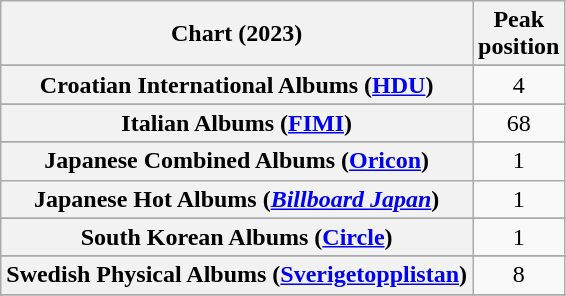<table class="wikitable plainrowheaders sortable" style="text-align:center">
<tr>
<th scope="col">Chart (2023)</th>
<th scope="col">Peak<br>position</th>
</tr>
<tr>
</tr>
<tr>
</tr>
<tr>
</tr>
<tr>
<th scope="row">Croatian International Albums (<a href='#'>HDU</a>)</th>
<td>4</td>
</tr>
<tr>
</tr>
<tr>
</tr>
<tr>
<th scope="row">Italian Albums (<a href='#'>FIMI</a>)</th>
<td>68</td>
</tr>
<tr>
</tr>
<tr>
<th scope="row">Japanese Combined Albums (<a href='#'>Oricon</a>)</th>
<td>1</td>
</tr>
<tr>
<th scope="row">Japanese Hot Albums (<em><a href='#'>Billboard Japan</a></em>)</th>
<td>1</td>
</tr>
<tr>
</tr>
<tr>
<th scope="row">South Korean Albums (<a href='#'>Circle</a>)</th>
<td>1</td>
</tr>
<tr>
</tr>
<tr>
<th scope="row">Swedish Physical Albums (<a href='#'>Sverigetopplistan</a>)</th>
<td>8</td>
</tr>
<tr>
</tr>
<tr>
</tr>
<tr>
</tr>
<tr>
</tr>
</table>
